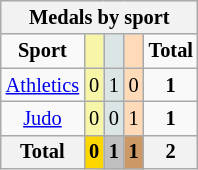<table class="wikitable" style="font-size:85%; text-align:center;">
<tr style="background:#efefef;">
<th colspan=5><strong>Medals by sport</strong></th>
</tr>
<tr>
<td><strong>Sport</strong></td>
<td style="background:#f7f6a8;"></td>
<td style="background:#dce5e5;"></td>
<td style="background:#ffdab9;"></td>
<td><strong>Total</strong></td>
</tr>
<tr>
<td><a href='#'>Athletics</a></td>
<td style="background:#F7F6A8;">0</td>
<td style="background:#DCE5E5;">1</td>
<td style="background:#FFDAB9;">0</td>
<td><strong>1</strong></td>
</tr>
<tr>
<td><a href='#'>Judo</a></td>
<td style="background:#F7F6A8;">0</td>
<td style="background:#DCE5E5;">0</td>
<td style="background:#FFDAB9;">1</td>
<td><strong>1</strong></td>
</tr>
<tr>
<th>Total</th>
<th style="background:gold;"  >0</th>
<th style="background:silver;">1</th>
<th style="background:#c96;"  >1</th>
<th>2</th>
</tr>
</table>
